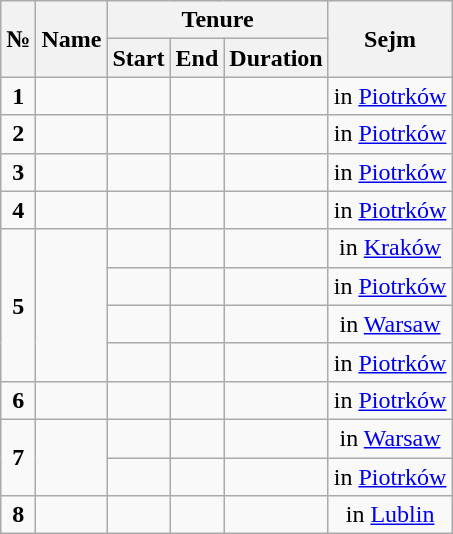<table class="wikitable" style="text-align:center;">
<tr>
<th rowspan="2">№</th>
<th rowspan="2">Name<br></th>
<th colspan="3">Tenure</th>
<th rowspan="2">Sejm</th>
</tr>
<tr>
<th>Start</th>
<th>End</th>
<th>Duration</th>
</tr>
<tr>
<td><strong>1</strong></td>
<td><strong></strong><br></td>
<td></td>
<td></td>
<td></td>
<td>in <a href='#'>Piotrków</a></td>
</tr>
<tr>
<td><strong>2</strong></td>
<td><strong></strong><br></td>
<td></td>
<td></td>
<td></td>
<td>in <a href='#'>Piotrków</a></td>
</tr>
<tr>
<td><strong>3</strong></td>
<td><strong></strong><br></td>
<td></td>
<td></td>
<td></td>
<td>in <a href='#'>Piotrków</a></td>
</tr>
<tr>
<td><strong>4</strong></td>
<td><strong></strong><br></td>
<td></td>
<td></td>
<td></td>
<td>in <a href='#'>Piotrków</a></td>
</tr>
<tr>
<td rowspan="4"><strong>5</strong></td>
<td rowspan="4"><strong></strong><br></td>
<td></td>
<td></td>
<td></td>
<td>in <a href='#'>Kraków</a></td>
</tr>
<tr>
<td></td>
<td></td>
<td></td>
<td>in <a href='#'>Piotrków</a></td>
</tr>
<tr>
<td></td>
<td></td>
<td></td>
<td>in <a href='#'>Warsaw</a></td>
</tr>
<tr>
<td></td>
<td></td>
<td></td>
<td>in <a href='#'>Piotrków</a></td>
</tr>
<tr>
<td><strong>6</strong></td>
<td><strong></strong><br></td>
<td></td>
<td></td>
<td></td>
<td>in <a href='#'>Piotrków</a></td>
</tr>
<tr>
<td rowspan="2"><strong>7</strong></td>
<td rowspan="2"><strong></strong><br></td>
<td></td>
<td></td>
<td></td>
<td>in <a href='#'>Warsaw</a></td>
</tr>
<tr>
<td></td>
<td></td>
<td></td>
<td>in <a href='#'>Piotrków</a></td>
</tr>
<tr>
<td><strong>8</strong></td>
<td><strong></strong><br></td>
<td></td>
<td></td>
<td></td>
<td>in <a href='#'>Lublin</a></td>
</tr>
</table>
